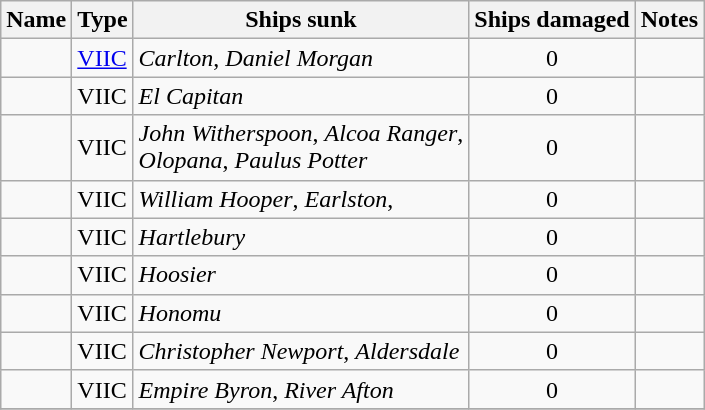<table class="wikitable sortable">
<tr>
<th>Name</th>
<th>Type</th>
<th>Ships sunk</th>
<th>Ships damaged</th>
<th class="unsortable">Notes</th>
</tr>
<tr>
<td></td>
<td><a href='#'>VIIC</a></td>
<td align="left"><em>Carlton</em>, <em>Daniel Morgan</em></td>
<td align="center">0</td>
<td></td>
</tr>
<tr>
<td></td>
<td>VIIC</td>
<td align="left"><em>El Capitan</em></td>
<td align="center">0</td>
<td></td>
</tr>
<tr>
<td></td>
<td>VIIC</td>
<td align="left"><em>John Witherspoon</em>, <em>Alcoa Ranger</em>,<br><em>Olopana</em>, <em>Paulus Potter</em></td>
<td align="center">0</td>
<td></td>
</tr>
<tr>
<td></td>
<td>VIIC</td>
<td align="left"><em>William Hooper</em>, <em>Earlston</em>,</td>
<td align="center">0</td>
<td></td>
</tr>
<tr>
<td></td>
<td>VIIC</td>
<td align="left"><em>Hartlebury</em></td>
<td align="center">0</td>
<td></td>
</tr>
<tr>
<td></td>
<td>VIIC</td>
<td align="left"><em>Hoosier</em></td>
<td align="center">0</td>
<td></td>
</tr>
<tr>
<td></td>
<td>VIIC</td>
<td align="left"><em>Honomu</em></td>
<td align="center">0</td>
<td></td>
</tr>
<tr>
<td></td>
<td>VIIC</td>
<td align="left"><em>Christopher Newport</em>, <em>Aldersdale</em></td>
<td align="center">0</td>
<td></td>
</tr>
<tr>
<td></td>
<td>VIIC</td>
<td align="left"><em>Empire Byron</em>, <em>River Afton</em></td>
<td align="center">0</td>
<td></td>
</tr>
<tr>
</tr>
</table>
